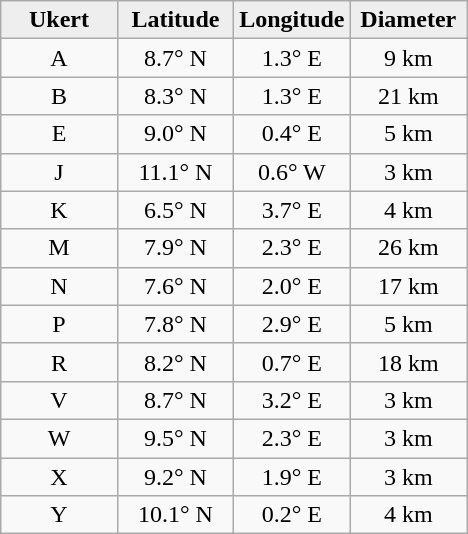<table class="wikitable">
<tr>
<th width="25%" style="background:#eeeeee;">Ukert</th>
<th width="25%" style="background:#eeeeee;">Latitude</th>
<th width="25%" style="background:#eeeeee;">Longitude</th>
<th width="25%" style="background:#eeeeee;">Diameter</th>
</tr>
<tr>
<td align="center">A</td>
<td align="center">8.7° N</td>
<td align="center">1.3° E</td>
<td align="center">9 km</td>
</tr>
<tr>
<td align="center">B</td>
<td align="center">8.3° N</td>
<td align="center">1.3° E</td>
<td align="center">21 km</td>
</tr>
<tr>
<td align="center">E</td>
<td align="center">9.0° N</td>
<td align="center">0.4° E</td>
<td align="center">5 km</td>
</tr>
<tr>
<td align="center">J</td>
<td align="center">11.1° N</td>
<td align="center">0.6° W</td>
<td align="center">3 km</td>
</tr>
<tr>
<td align="center">K</td>
<td align="center">6.5° N</td>
<td align="center">3.7° E</td>
<td align="center">4 km</td>
</tr>
<tr>
<td align="center">M</td>
<td align="center">7.9° N</td>
<td align="center">2.3° E</td>
<td align="center">26 km</td>
</tr>
<tr>
<td align="center">N</td>
<td align="center">7.6° N</td>
<td align="center">2.0° E</td>
<td align="center">17 km</td>
</tr>
<tr>
<td align="center">P</td>
<td align="center">7.8° N</td>
<td align="center">2.9° E</td>
<td align="center">5 km</td>
</tr>
<tr>
<td align="center">R</td>
<td align="center">8.2° N</td>
<td align="center">0.7° E</td>
<td align="center">18 km</td>
</tr>
<tr>
<td align="center">V</td>
<td align="center">8.7° N</td>
<td align="center">3.2° E</td>
<td align="center">3 km</td>
</tr>
<tr>
<td align="center">W</td>
<td align="center">9.5° N</td>
<td align="center">2.3° E</td>
<td align="center">3 km</td>
</tr>
<tr>
<td align="center">X</td>
<td align="center">9.2° N</td>
<td align="center">1.9° E</td>
<td align="center">3 km</td>
</tr>
<tr>
<td align="center">Y</td>
<td align="center">10.1° N</td>
<td align="center">0.2° E</td>
<td align="center">4 km</td>
</tr>
</table>
